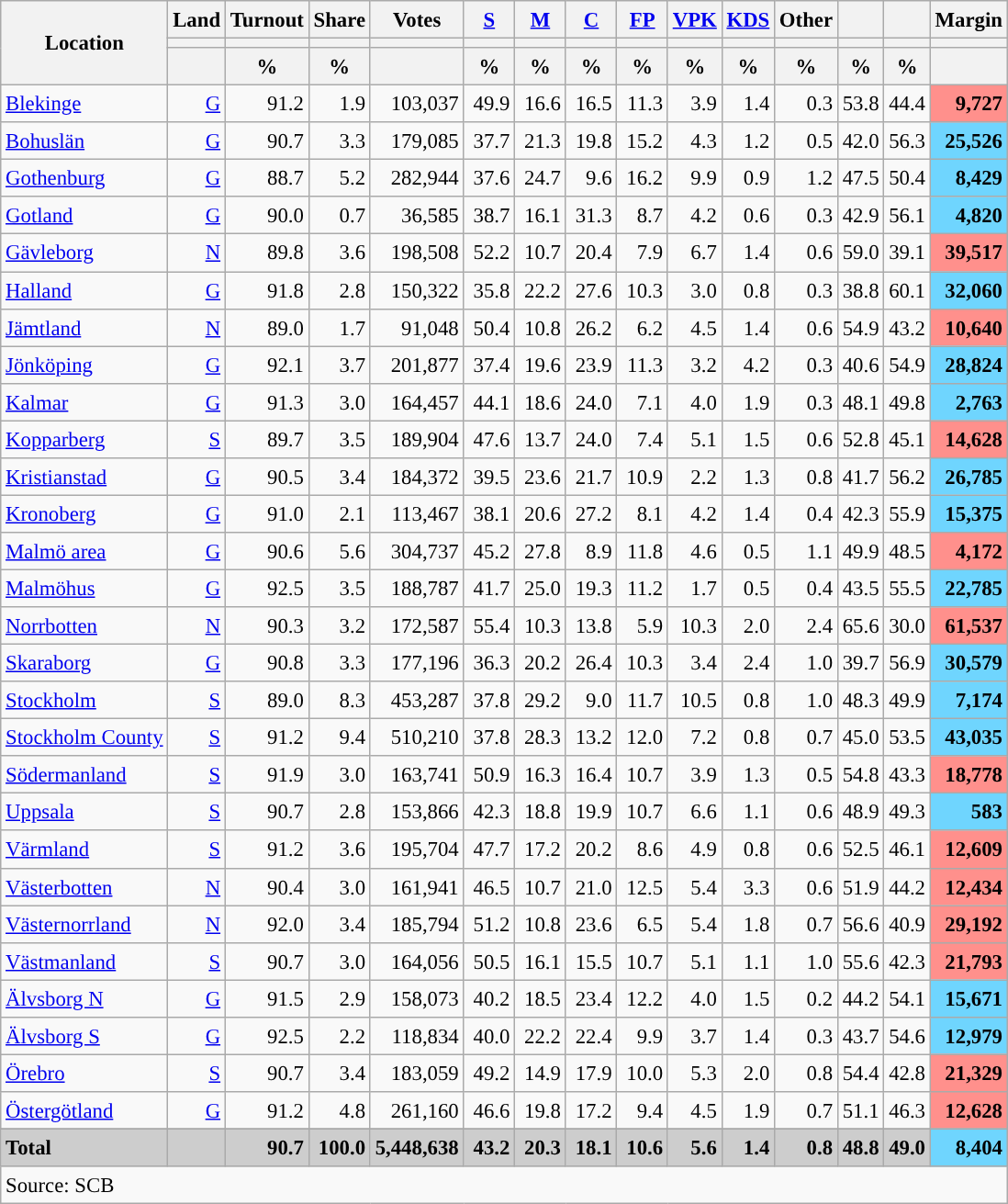<table class="wikitable sortable" style="text-align:right; font-size:95%; line-height:20px;">
<tr>
<th rowspan="3">Location</th>
<th>Land</th>
<th>Turnout</th>
<th>Share</th>
<th>Votes</th>
<th width="30px" class="unsortable"><a href='#'>S</a></th>
<th width="30px" class="unsortable"><a href='#'>M</a></th>
<th width="30px" class="unsortable"><a href='#'>C</a></th>
<th width="30px" class="unsortable"><a href='#'>FP</a></th>
<th width="30px" class="unsortable"><a href='#'>VPK</a></th>
<th width="30px" class="unsortable"><a href='#'>KDS</a></th>
<th width="30px" class="unsortable">Other</th>
<th></th>
<th></th>
<th>Margin</th>
</tr>
<tr>
<th></th>
<th></th>
<th></th>
<th></th>
<th style="background:"></th>
<th style="background:"></th>
<th style="background:"></th>
<th style="background:"></th>
<th style="background:"></th>
<th style="background:"></th>
<th style="background:"></th>
<th style="background:"></th>
<th style="background:"></th>
<th></th>
</tr>
<tr>
<th></th>
<th data-sort-type="number">%</th>
<th data-sort-type="number">%</th>
<th></th>
<th data-sort-type="number">%</th>
<th data-sort-type="number">%</th>
<th data-sort-type="number">%</th>
<th data-sort-type="number">%</th>
<th data-sort-type="number">%</th>
<th data-sort-type="number">%</th>
<th data-sort-type="number">%</th>
<th data-sort-type="number">%</th>
<th data-sort-type="number">%</th>
<th data-sort-type="number"></th>
</tr>
<tr>
<td align=left><a href='#'>Blekinge</a></td>
<td><a href='#'>G</a></td>
<td>91.2</td>
<td>1.9</td>
<td>103,037</td>
<td>49.9</td>
<td>16.6</td>
<td>16.5</td>
<td>11.3</td>
<td>3.9</td>
<td>1.4</td>
<td>0.3</td>
<td>53.8</td>
<td>44.4</td>
<td bgcolor=#ff908c><strong>9,727</strong></td>
</tr>
<tr>
<td align=left><a href='#'>Bohuslän</a></td>
<td><a href='#'>G</a></td>
<td>90.7</td>
<td>3.3</td>
<td>179,085</td>
<td>37.7</td>
<td>21.3</td>
<td>19.8</td>
<td>15.2</td>
<td>4.3</td>
<td>1.2</td>
<td>0.5</td>
<td>42.0</td>
<td>56.3</td>
<td bgcolor=#6fd5fe><strong>25,526</strong></td>
</tr>
<tr>
<td align=left><a href='#'>Gothenburg</a></td>
<td><a href='#'>G</a></td>
<td>88.7</td>
<td>5.2</td>
<td>282,944</td>
<td>37.6</td>
<td>24.7</td>
<td>9.6</td>
<td>16.2</td>
<td>9.9</td>
<td>0.9</td>
<td>1.2</td>
<td>47.5</td>
<td>50.4</td>
<td bgcolor=#6fd5fe><strong>8,429</strong></td>
</tr>
<tr>
<td align=left><a href='#'>Gotland</a></td>
<td><a href='#'>G</a></td>
<td>90.0</td>
<td>0.7</td>
<td>36,585</td>
<td>38.7</td>
<td>16.1</td>
<td>31.3</td>
<td>8.7</td>
<td>4.2</td>
<td>0.6</td>
<td>0.3</td>
<td>42.9</td>
<td>56.1</td>
<td bgcolor=#6fd5fe><strong>4,820</strong></td>
</tr>
<tr>
<td align=left><a href='#'>Gävleborg</a></td>
<td><a href='#'>N</a></td>
<td>89.8</td>
<td>3.6</td>
<td>198,508</td>
<td>52.2</td>
<td>10.7</td>
<td>20.4</td>
<td>7.9</td>
<td>6.7</td>
<td>1.4</td>
<td>0.6</td>
<td>59.0</td>
<td>39.1</td>
<td bgcolor=#ff908c><strong>39,517</strong></td>
</tr>
<tr>
<td align=left><a href='#'>Halland</a></td>
<td><a href='#'>G</a></td>
<td>91.8</td>
<td>2.8</td>
<td>150,322</td>
<td>35.8</td>
<td>22.2</td>
<td>27.6</td>
<td>10.3</td>
<td>3.0</td>
<td>0.8</td>
<td>0.3</td>
<td>38.8</td>
<td>60.1</td>
<td bgcolor=#6fd5fe><strong>32,060</strong></td>
</tr>
<tr>
<td align=left><a href='#'>Jämtland</a></td>
<td><a href='#'>N</a></td>
<td>89.0</td>
<td>1.7</td>
<td>91,048</td>
<td>50.4</td>
<td>10.8</td>
<td>26.2</td>
<td>6.2</td>
<td>4.5</td>
<td>1.4</td>
<td>0.6</td>
<td>54.9</td>
<td>43.2</td>
<td bgcolor=#ff908c><strong>10,640</strong></td>
</tr>
<tr>
<td align=left><a href='#'>Jönköping</a></td>
<td><a href='#'>G</a></td>
<td>92.1</td>
<td>3.7</td>
<td>201,877</td>
<td>37.4</td>
<td>19.6</td>
<td>23.9</td>
<td>11.3</td>
<td>3.2</td>
<td>4.2</td>
<td>0.3</td>
<td>40.6</td>
<td>54.9</td>
<td bgcolor=#6fd5fe><strong>28,824</strong></td>
</tr>
<tr>
<td align=left><a href='#'>Kalmar</a></td>
<td><a href='#'>G</a></td>
<td>91.3</td>
<td>3.0</td>
<td>164,457</td>
<td>44.1</td>
<td>18.6</td>
<td>24.0</td>
<td>7.1</td>
<td>4.0</td>
<td>1.9</td>
<td>0.3</td>
<td>48.1</td>
<td>49.8</td>
<td bgcolor=#6fd5fe><strong>2,763</strong></td>
</tr>
<tr>
<td align=left><a href='#'>Kopparberg</a></td>
<td><a href='#'>S</a></td>
<td>89.7</td>
<td>3.5</td>
<td>189,904</td>
<td>47.6</td>
<td>13.7</td>
<td>24.0</td>
<td>7.4</td>
<td>5.1</td>
<td>1.5</td>
<td>0.6</td>
<td>52.8</td>
<td>45.1</td>
<td bgcolor=#ff908c><strong>14,628</strong></td>
</tr>
<tr>
<td align=left><a href='#'>Kristianstad</a></td>
<td><a href='#'>G</a></td>
<td>90.5</td>
<td>3.4</td>
<td>184,372</td>
<td>39.5</td>
<td>23.6</td>
<td>21.7</td>
<td>10.9</td>
<td>2.2</td>
<td>1.3</td>
<td>0.8</td>
<td>41.7</td>
<td>56.2</td>
<td bgcolor=#6fd5fe><strong>26,785</strong></td>
</tr>
<tr>
<td align=left><a href='#'>Kronoberg</a></td>
<td><a href='#'>G</a></td>
<td>91.0</td>
<td>2.1</td>
<td>113,467</td>
<td>38.1</td>
<td>20.6</td>
<td>27.2</td>
<td>8.1</td>
<td>4.2</td>
<td>1.4</td>
<td>0.4</td>
<td>42.3</td>
<td>55.9</td>
<td bgcolor=#6fd5fe><strong>15,375</strong></td>
</tr>
<tr>
<td align=left><a href='#'>Malmö area</a></td>
<td><a href='#'>G</a></td>
<td>90.6</td>
<td>5.6</td>
<td>304,737</td>
<td>45.2</td>
<td>27.8</td>
<td>8.9</td>
<td>11.8</td>
<td>4.6</td>
<td>0.5</td>
<td>1.1</td>
<td>49.9</td>
<td>48.5</td>
<td bgcolor=#ff908c><strong>4,172</strong></td>
</tr>
<tr>
<td align=left><a href='#'>Malmöhus</a></td>
<td><a href='#'>G</a></td>
<td>92.5</td>
<td>3.5</td>
<td>188,787</td>
<td>41.7</td>
<td>25.0</td>
<td>19.3</td>
<td>11.2</td>
<td>1.7</td>
<td>0.5</td>
<td>0.4</td>
<td>43.5</td>
<td>55.5</td>
<td bgcolor=#6fd5fe><strong>22,785</strong></td>
</tr>
<tr>
<td align=left><a href='#'>Norrbotten</a></td>
<td><a href='#'>N</a></td>
<td>90.3</td>
<td>3.2</td>
<td>172,587</td>
<td>55.4</td>
<td>10.3</td>
<td>13.8</td>
<td>5.9</td>
<td>10.3</td>
<td>2.0</td>
<td>2.4</td>
<td>65.6</td>
<td>30.0</td>
<td bgcolor=#ff908c><strong>61,537</strong></td>
</tr>
<tr>
<td align=left><a href='#'>Skaraborg</a></td>
<td><a href='#'>G</a></td>
<td>90.8</td>
<td>3.3</td>
<td>177,196</td>
<td>36.3</td>
<td>20.2</td>
<td>26.4</td>
<td>10.3</td>
<td>3.4</td>
<td>2.4</td>
<td>1.0</td>
<td>39.7</td>
<td>56.9</td>
<td bgcolor=#6fd5fe><strong>30,579</strong></td>
</tr>
<tr>
<td align=left><a href='#'>Stockholm</a></td>
<td><a href='#'>S</a></td>
<td>89.0</td>
<td>8.3</td>
<td>453,287</td>
<td>37.8</td>
<td>29.2</td>
<td>9.0</td>
<td>11.7</td>
<td>10.5</td>
<td>0.8</td>
<td>1.0</td>
<td>48.3</td>
<td>49.9</td>
<td bgcolor=#6fd5fe><strong>7,174</strong></td>
</tr>
<tr>
<td align=left><a href='#'>Stockholm County</a></td>
<td><a href='#'>S</a></td>
<td>91.2</td>
<td>9.4</td>
<td>510,210</td>
<td>37.8</td>
<td>28.3</td>
<td>13.2</td>
<td>12.0</td>
<td>7.2</td>
<td>0.8</td>
<td>0.7</td>
<td>45.0</td>
<td>53.5</td>
<td bgcolor=#6fd5fe><strong>43,035</strong></td>
</tr>
<tr>
<td align=left><a href='#'>Södermanland</a></td>
<td><a href='#'>S</a></td>
<td>91.9</td>
<td>3.0</td>
<td>163,741</td>
<td>50.9</td>
<td>16.3</td>
<td>16.4</td>
<td>10.7</td>
<td>3.9</td>
<td>1.3</td>
<td>0.5</td>
<td>54.8</td>
<td>43.3</td>
<td bgcolor=#ff908c><strong>18,778</strong></td>
</tr>
<tr>
<td align=left><a href='#'>Uppsala</a></td>
<td><a href='#'>S</a></td>
<td>90.7</td>
<td>2.8</td>
<td>153,866</td>
<td>42.3</td>
<td>18.8</td>
<td>19.9</td>
<td>10.7</td>
<td>6.6</td>
<td>1.1</td>
<td>0.6</td>
<td>48.9</td>
<td>49.3</td>
<td bgcolor=#6fd5fe><strong>583</strong></td>
</tr>
<tr>
<td align=left><a href='#'>Värmland</a></td>
<td><a href='#'>S</a></td>
<td>91.2</td>
<td>3.6</td>
<td>195,704</td>
<td>47.7</td>
<td>17.2</td>
<td>20.2</td>
<td>8.6</td>
<td>4.9</td>
<td>0.8</td>
<td>0.6</td>
<td>52.5</td>
<td>46.1</td>
<td bgcolor=#ff908c><strong>12,609</strong></td>
</tr>
<tr>
<td align=left><a href='#'>Västerbotten</a></td>
<td><a href='#'>N</a></td>
<td>90.4</td>
<td>3.0</td>
<td>161,941</td>
<td>46.5</td>
<td>10.7</td>
<td>21.0</td>
<td>12.5</td>
<td>5.4</td>
<td>3.3</td>
<td>0.6</td>
<td>51.9</td>
<td>44.2</td>
<td bgcolor=#ff908c><strong>12,434</strong></td>
</tr>
<tr>
<td align=left><a href='#'>Västernorrland</a></td>
<td><a href='#'>N</a></td>
<td>92.0</td>
<td>3.4</td>
<td>185,794</td>
<td>51.2</td>
<td>10.8</td>
<td>23.6</td>
<td>6.5</td>
<td>5.4</td>
<td>1.8</td>
<td>0.7</td>
<td>56.6</td>
<td>40.9</td>
<td bgcolor=#ff908c><strong>29,192</strong></td>
</tr>
<tr>
<td align=left><a href='#'>Västmanland</a></td>
<td><a href='#'>S</a></td>
<td>90.7</td>
<td>3.0</td>
<td>164,056</td>
<td>50.5</td>
<td>16.1</td>
<td>15.5</td>
<td>10.7</td>
<td>5.1</td>
<td>1.1</td>
<td>1.0</td>
<td>55.6</td>
<td>42.3</td>
<td bgcolor=#ff908c><strong>21,793</strong></td>
</tr>
<tr>
<td align=left><a href='#'>Älvsborg N</a></td>
<td><a href='#'>G</a></td>
<td>91.5</td>
<td>2.9</td>
<td>158,073</td>
<td>40.2</td>
<td>18.5</td>
<td>23.4</td>
<td>12.2</td>
<td>4.0</td>
<td>1.5</td>
<td>0.2</td>
<td>44.2</td>
<td>54.1</td>
<td bgcolor=#6fd5fe><strong>15,671</strong></td>
</tr>
<tr>
<td align=left><a href='#'>Älvsborg S</a></td>
<td><a href='#'>G</a></td>
<td>92.5</td>
<td>2.2</td>
<td>118,834</td>
<td>40.0</td>
<td>22.2</td>
<td>22.4</td>
<td>9.9</td>
<td>3.7</td>
<td>1.4</td>
<td>0.3</td>
<td>43.7</td>
<td>54.6</td>
<td bgcolor=#6fd5fe><strong>12,979</strong></td>
</tr>
<tr>
<td align=left><a href='#'>Örebro</a></td>
<td><a href='#'>S</a></td>
<td>90.7</td>
<td>3.4</td>
<td>183,059</td>
<td>49.2</td>
<td>14.9</td>
<td>17.9</td>
<td>10.0</td>
<td>5.3</td>
<td>2.0</td>
<td>0.8</td>
<td>54.4</td>
<td>42.8</td>
<td bgcolor=#ff908c><strong>21,329</strong></td>
</tr>
<tr>
<td align=left><a href='#'>Östergötland</a></td>
<td><a href='#'>G</a></td>
<td>91.2</td>
<td>4.8</td>
<td>261,160</td>
<td>46.6</td>
<td>19.8</td>
<td>17.2</td>
<td>9.4</td>
<td>4.5</td>
<td>1.9</td>
<td>0.7</td>
<td>51.1</td>
<td>46.3</td>
<td bgcolor=#ff908c><strong>12,628</strong></td>
</tr>
<tr>
</tr>
<tr style="background:#CDCDCD;">
<td align=left><strong>Total</strong></td>
<td></td>
<td><strong>90.7</strong></td>
<td><strong>100.0</strong></td>
<td><strong>5,448,638</strong></td>
<td><strong>43.2</strong></td>
<td><strong>20.3</strong></td>
<td><strong>18.1</strong></td>
<td><strong>10.6</strong></td>
<td><strong>5.6</strong></td>
<td><strong>1.4</strong></td>
<td><strong>0.8</strong></td>
<td><strong>48.8</strong></td>
<td><strong>49.0</strong></td>
<td bgcolor=#6fd5fe><strong>8,404</strong></td>
</tr>
<tr>
<td align=left colspan=15>Source: SCB</td>
</tr>
</table>
